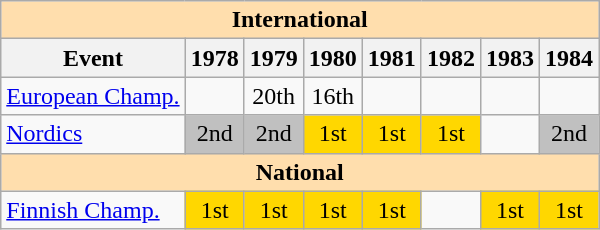<table class="wikitable" style="text-align:center">
<tr>
<th style="background-color: #ffdead; " colspan=8 align=center>International</th>
</tr>
<tr>
<th>Event</th>
<th>1978</th>
<th>1979</th>
<th>1980</th>
<th>1981</th>
<th>1982</th>
<th>1983</th>
<th>1984</th>
</tr>
<tr>
<td align=left><a href='#'>European Champ.</a></td>
<td></td>
<td>20th</td>
<td>16th</td>
<td></td>
<td></td>
<td></td>
<td></td>
</tr>
<tr>
<td align=left><a href='#'>Nordics</a></td>
<td bgcolor=silver>2nd</td>
<td bgcolor=silver>2nd</td>
<td bgcolor=gold>1st</td>
<td bgcolor=gold>1st</td>
<td bgcolor=gold>1st</td>
<td></td>
<td bgcolor=silver>2nd</td>
</tr>
<tr>
<th style="background-color: #ffdead; " colspan=8 align=center>National</th>
</tr>
<tr>
<td align=left><a href='#'>Finnish Champ.</a></td>
<td bgcolor=gold>1st</td>
<td bgcolor=gold>1st</td>
<td bgcolor=gold>1st</td>
<td bgcolor=gold>1st</td>
<td></td>
<td bgcolor=gold>1st</td>
<td bgcolor=gold>1st</td>
</tr>
</table>
